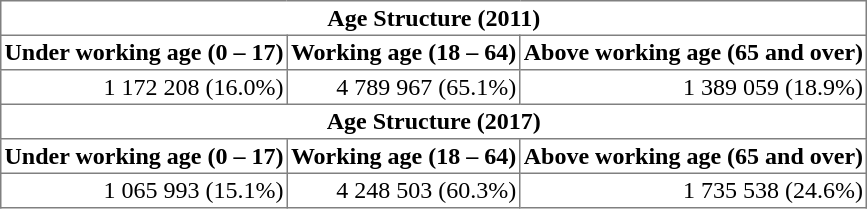<table frame="box" rules="all" cellspacing="0" cellpadding="2px">
<tr>
<th colspan="4">Age Structure (2011)</th>
</tr>
<tr>
<th>Under working age (0 – 17)</th>
<th>Working age (18 – 64)</th>
<th>Above working age (65 and over)</th>
</tr>
<tr style="text-align:right;">
<td>1 172 208 (16.0%)</td>
<td>4 789 967 (65.1%)</td>
<td>1 389 059 (18.9%)</td>
</tr>
<tr>
<th colspan="4">Age Structure (2017)</th>
</tr>
<tr>
<th>Under working age (0 – 17)</th>
<th>Working age (18 – 64)</th>
<th>Above working age (65 and over)</th>
</tr>
<tr style="text-align:right;">
<td>1 065 993 (15.1%)</td>
<td>4 248 503 (60.3%)</td>
<td>1 735 538 (24.6%)</td>
</tr>
</table>
